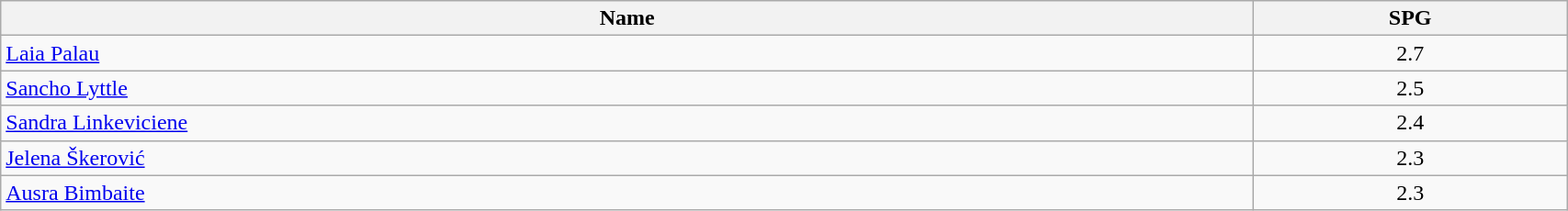<table class=wikitable width="90%">
<tr>
<th width="80%">Name</th>
<th width="20%">SPG</th>
</tr>
<tr>
<td> <a href='#'>Laia Palau</a></td>
<td align=center>2.7</td>
</tr>
<tr>
<td> <a href='#'>Sancho Lyttle</a></td>
<td align=center>2.5</td>
</tr>
<tr>
<td> <a href='#'>Sandra Linkeviciene</a></td>
<td align=center>2.4</td>
</tr>
<tr>
<td> <a href='#'>Jelena Škerović</a></td>
<td align=center>2.3</td>
</tr>
<tr>
<td> <a href='#'>Ausra Bimbaite</a></td>
<td align=center>2.3</td>
</tr>
</table>
